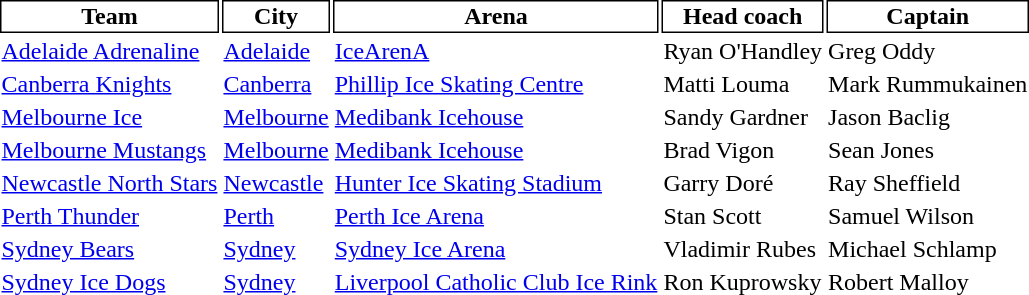<table class="toccolours">
<tr>
</tr>
<tr>
<th style="background:white;color:black;border:black 1px solid">Team</th>
<th style="background:white;color:black;border:black 1px solid">City</th>
<th style="background:white;color:black;border:black 1px solid">Arena</th>
<th style="background:white;color:black;border:black 1px solid">Head coach</th>
<th style="background:white;color:black;border:black 1px solid">Captain</th>
</tr>
<tr>
<td><a href='#'>Adelaide Adrenaline</a></td>
<td> <a href='#'>Adelaide</a></td>
<td><a href='#'>IceArenA</a></td>
<td> Ryan O'Handley</td>
<td> Greg Oddy</td>
</tr>
<tr>
<td><a href='#'>Canberra Knights</a></td>
<td> <a href='#'>Canberra</a></td>
<td><a href='#'>Phillip Ice Skating Centre</a></td>
<td> Matti Louma</td>
<td> Mark Rummukainen</td>
</tr>
<tr>
<td><a href='#'>Melbourne Ice</a></td>
<td> <a href='#'>Melbourne</a></td>
<td><a href='#'>Medibank Icehouse</a></td>
<td> Sandy Gardner</td>
<td> Jason Baclig</td>
</tr>
<tr>
<td><a href='#'>Melbourne Mustangs</a></td>
<td> <a href='#'>Melbourne</a></td>
<td><a href='#'>Medibank Icehouse</a></td>
<td> Brad Vigon</td>
<td> Sean Jones</td>
</tr>
<tr>
<td><a href='#'>Newcastle North Stars</a></td>
<td> <a href='#'>Newcastle</a></td>
<td><a href='#'>Hunter Ice Skating Stadium</a></td>
<td> Garry Doré</td>
<td> Ray Sheffield</td>
</tr>
<tr>
<td><a href='#'>Perth Thunder</a></td>
<td> <a href='#'>Perth</a></td>
<td><a href='#'>Perth Ice Arena</a></td>
<td> Stan Scott</td>
<td> Samuel Wilson</td>
</tr>
<tr>
<td><a href='#'>Sydney Bears</a></td>
<td> <a href='#'>Sydney</a></td>
<td><a href='#'>Sydney Ice Arena</a></td>
<td> Vladimir Rubes</td>
<td> Michael Schlamp</td>
</tr>
<tr>
<td><a href='#'>Sydney Ice Dogs</a></td>
<td> <a href='#'>Sydney</a></td>
<td><a href='#'>Liverpool Catholic Club Ice Rink</a></td>
<td> Ron Kuprowsky</td>
<td> Robert Malloy</td>
</tr>
</table>
